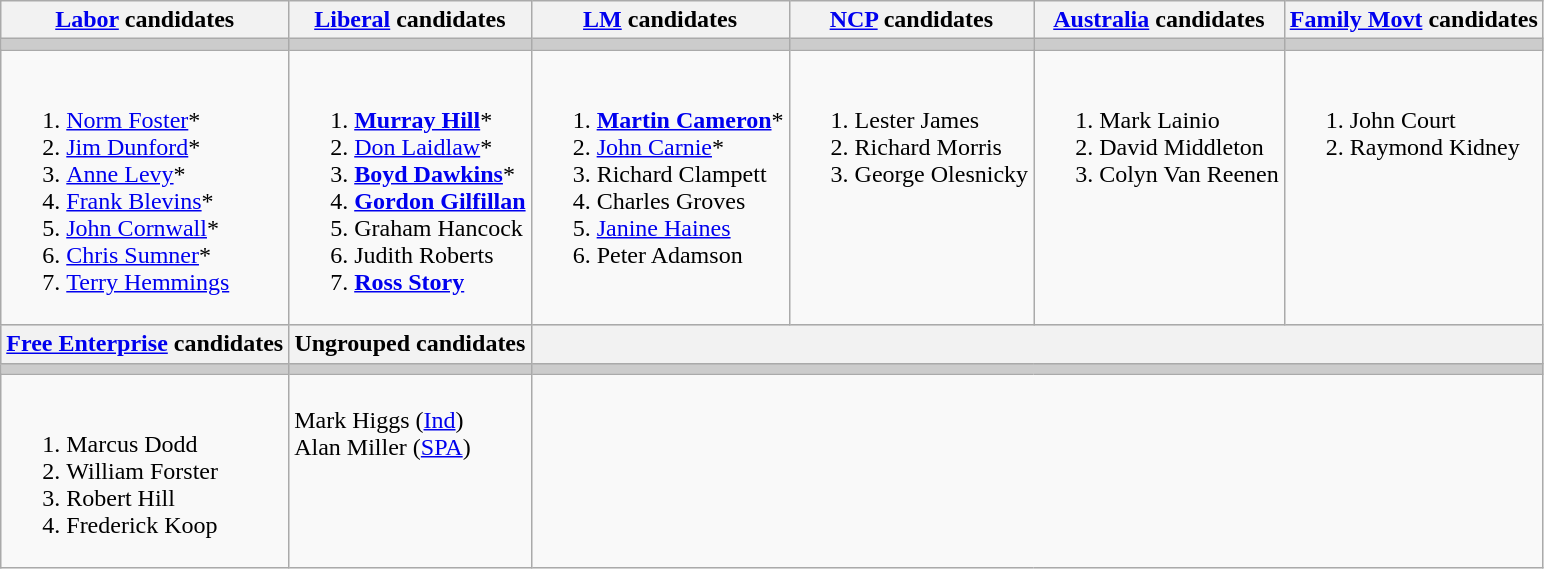<table class="wikitable">
<tr>
<th><a href='#'>Labor</a> candidates</th>
<th><a href='#'>Liberal</a> candidates</th>
<th><a href='#'>LM</a> candidates</th>
<th><a href='#'>NCP</a> candidates</th>
<th><a href='#'>Australia</a> candidates</th>
<th><a href='#'>Family Movt</a> candidates</th>
</tr>
<tr bgcolor="#cccccc">
<td></td>
<td></td>
<td></td>
<td></td>
<td></td>
<td></td>
</tr>
<tr>
<td valign=top ><br><ol><li><a href='#'>Norm Foster</a>*</li><li><a href='#'>Jim Dunford</a>*</li><li><a href='#'>Anne Levy</a>*</li><li><a href='#'>Frank Blevins</a>*</li><li><a href='#'>John Cornwall</a>*</li><li><a href='#'>Chris Sumner</a>*</li><li><a href='#'>Terry Hemmings</a></li></ol></td>
<td valign=top ><br><ol><li><strong><a href='#'>Murray Hill</a></strong>*</li><li><a href='#'>Don Laidlaw</a>*</li><li><strong><a href='#'>Boyd Dawkins</a></strong>*</li><li><strong><a href='#'>Gordon Gilfillan</a></strong></li><li>Graham Hancock</li><li>Judith Roberts</li><li><strong><a href='#'>Ross Story</a></strong></li></ol></td>
<td valign=top ><br><ol><li><strong><a href='#'>Martin Cameron</a></strong>*</li><li><a href='#'>John Carnie</a>*</li><li>Richard Clampett</li><li>Charles Groves</li><li><a href='#'>Janine Haines</a></li><li>Peter Adamson</li></ol></td>
<td valign=top><br><ol><li>Lester James</li><li>Richard Morris</li><li>George Olesnicky</li></ol></td>
<td valign=top><br><ol><li>Mark Lainio</li><li>David Middleton</li><li>Colyn Van Reenen</li></ol></td>
<td valign=top><br><ol><li>John Court</li><li>Raymond Kidney</li></ol></td>
</tr>
<tr bgcolor="#cccccc">
<th><a href='#'>Free Enterprise</a> candidates</th>
<th>Ungrouped candidates</th>
<th colspan=4></th>
</tr>
<tr bgcolor="#cccccc">
<td></td>
<td></td>
<td colspan=4 ></td>
</tr>
<tr>
<td valign=top><br><ol><li>Marcus Dodd</li><li>William Forster</li><li>Robert Hill</li><li>Frederick Koop</li></ol></td>
<td valign=top><br>Mark Higgs (<a href='#'>Ind</a>) <br>
Alan Miller (<a href='#'>SPA</a>)</td>
<td colspan=4 valign=top></td>
</tr>
</table>
